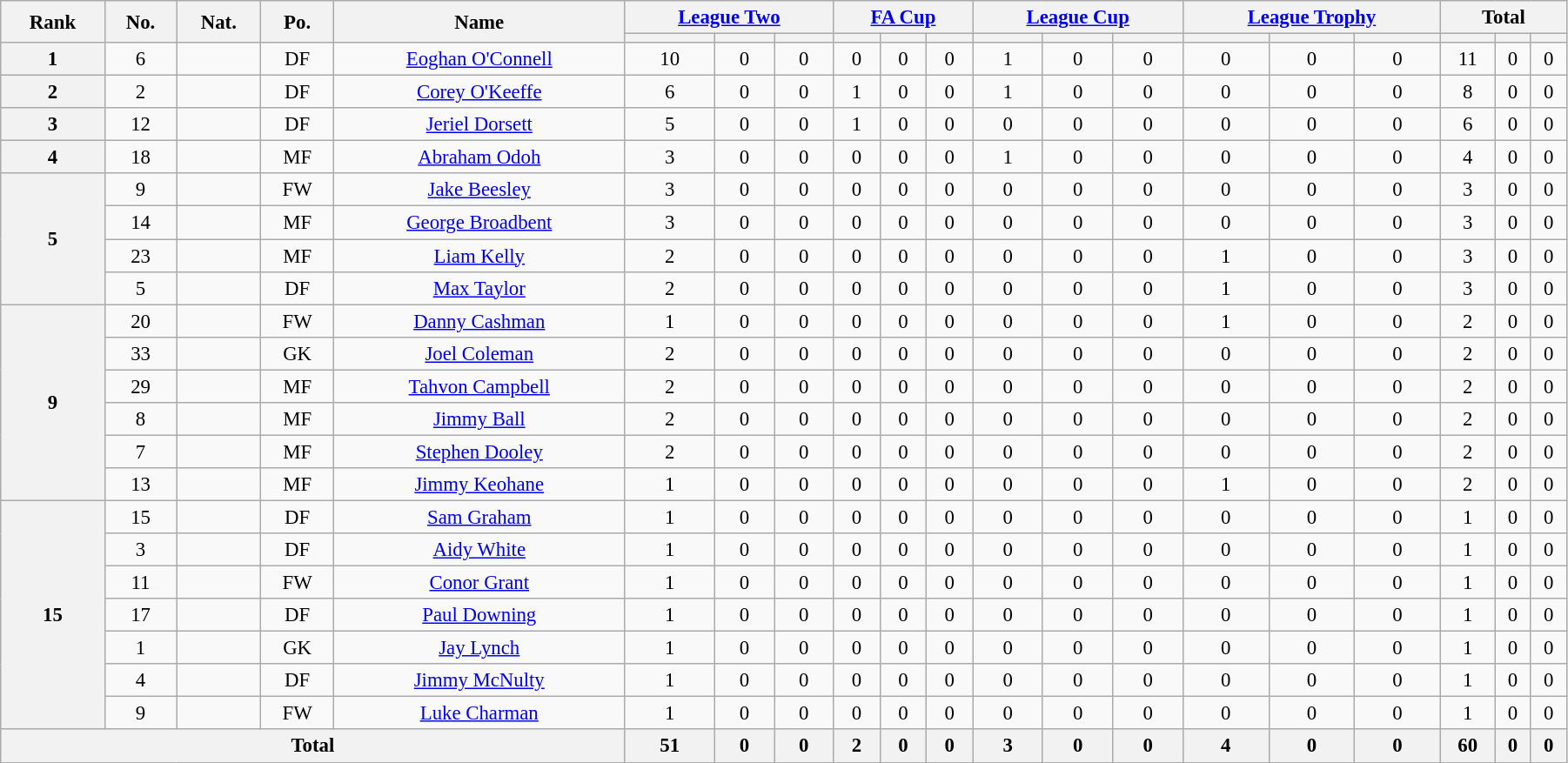<table class="wikitable" style="text-align:center; font-size:95%; width:95%;">
<tr>
<th rowspan=2>Rank</th>
<th rowspan=2>No.</th>
<th rowspan=2>Nat.</th>
<th rowspan=2>Po.</th>
<th rowspan=2>Name</th>
<th colspan=3><a href='#'>League Two</a></th>
<th colspan=3><a href='#'>FA Cup</a></th>
<th colspan=3><a href='#'>League Cup</a></th>
<th colspan=3><a href='#'>League Trophy</a></th>
<th colspan=3>Total</th>
</tr>
<tr>
<th></th>
<th></th>
<th></th>
<th></th>
<th></th>
<th></th>
<th></th>
<th></th>
<th></th>
<th></th>
<th></th>
<th></th>
<th></th>
<th></th>
<th></th>
</tr>
<tr>
<th>1</th>
<td>6</td>
<td></td>
<td>DF</td>
<td><a href='#'>Eoghan O'Connell</a></td>
<td>10</td>
<td>0</td>
<td>0</td>
<td>0</td>
<td>0</td>
<td>0</td>
<td>1</td>
<td>0</td>
<td>0</td>
<td>0</td>
<td>0</td>
<td>0</td>
<td>11</td>
<td>0</td>
<td>0</td>
</tr>
<tr>
<th>2</th>
<td>2</td>
<td></td>
<td>DF</td>
<td><a href='#'>Corey O'Keeffe</a></td>
<td>6</td>
<td>0</td>
<td>0</td>
<td>1</td>
<td>0</td>
<td>0</td>
<td>1</td>
<td>0</td>
<td>0</td>
<td>0</td>
<td>0</td>
<td>0</td>
<td>8</td>
<td>0</td>
<td>0</td>
</tr>
<tr>
<th>3</th>
<td>12</td>
<td></td>
<td>DF</td>
<td><a href='#'>Jeriel Dorsett</a></td>
<td>5</td>
<td>0</td>
<td>0</td>
<td>1</td>
<td>0</td>
<td>0</td>
<td>0</td>
<td>0</td>
<td>0</td>
<td>0</td>
<td>0</td>
<td>0</td>
<td>6</td>
<td>0</td>
<td>0</td>
</tr>
<tr>
<th>4</th>
<td>18</td>
<td></td>
<td>MF</td>
<td><a href='#'>Abraham Odoh</a></td>
<td>3</td>
<td>0</td>
<td>0</td>
<td>0</td>
<td>0</td>
<td>0</td>
<td>1</td>
<td>0</td>
<td>0</td>
<td>0</td>
<td>0</td>
<td>0</td>
<td>4</td>
<td>0</td>
<td>0</td>
</tr>
<tr>
<th rowspan="4">5</th>
<td>9</td>
<td></td>
<td>FW</td>
<td><a href='#'>Jake Beesley</a></td>
<td>3</td>
<td>0</td>
<td>0</td>
<td>0</td>
<td>0</td>
<td>0</td>
<td>0</td>
<td>0</td>
<td>0</td>
<td>0</td>
<td>0</td>
<td>0</td>
<td>3</td>
<td>0</td>
<td>0</td>
</tr>
<tr>
<td>14</td>
<td></td>
<td>MF</td>
<td><a href='#'>George Broadbent</a></td>
<td>3</td>
<td>0</td>
<td>0</td>
<td>0</td>
<td>0</td>
<td>0</td>
<td>0</td>
<td>0</td>
<td>0</td>
<td>0</td>
<td>0</td>
<td>0</td>
<td>3</td>
<td>0</td>
<td>0</td>
</tr>
<tr>
<td>23</td>
<td></td>
<td>MF</td>
<td><a href='#'>Liam Kelly</a></td>
<td>2</td>
<td>0</td>
<td>0</td>
<td>0</td>
<td>0</td>
<td>0</td>
<td>0</td>
<td>0</td>
<td>0</td>
<td>1</td>
<td>0</td>
<td>0</td>
<td>3</td>
<td>0</td>
<td>0</td>
</tr>
<tr>
<td>5</td>
<td></td>
<td>DF</td>
<td><a href='#'>Max Taylor</a></td>
<td>2</td>
<td>0</td>
<td>0</td>
<td>0</td>
<td>0</td>
<td>0</td>
<td>0</td>
<td>0</td>
<td>0</td>
<td>1</td>
<td>0</td>
<td>0</td>
<td>3</td>
<td>0</td>
<td>0</td>
</tr>
<tr>
<th rowspan="6">9</th>
<td>20</td>
<td></td>
<td>FW</td>
<td><a href='#'>Danny Cashman</a></td>
<td>1</td>
<td>0</td>
<td>0</td>
<td>0</td>
<td>0</td>
<td>0</td>
<td>0</td>
<td>0</td>
<td>0</td>
<td>1</td>
<td>0</td>
<td>0</td>
<td>2</td>
<td>0</td>
<td>0</td>
</tr>
<tr>
<td>33</td>
<td></td>
<td>GK</td>
<td><a href='#'>Joel Coleman</a></td>
<td>2</td>
<td>0</td>
<td>0</td>
<td>0</td>
<td>0</td>
<td>0</td>
<td>0</td>
<td>0</td>
<td>0</td>
<td>0</td>
<td>0</td>
<td>0</td>
<td>2</td>
<td>0</td>
<td>0</td>
</tr>
<tr>
<td>29</td>
<td></td>
<td>MF</td>
<td><a href='#'>Tahvon Campbell</a></td>
<td>2</td>
<td>0</td>
<td>0</td>
<td>0</td>
<td>0</td>
<td>0</td>
<td>0</td>
<td>0</td>
<td>0</td>
<td>0</td>
<td>0</td>
<td>0</td>
<td>2</td>
<td>0</td>
<td>0</td>
</tr>
<tr>
<td>8</td>
<td></td>
<td>MF</td>
<td><a href='#'>Jimmy Ball</a></td>
<td>2</td>
<td>0</td>
<td>0</td>
<td>0</td>
<td>0</td>
<td>0</td>
<td>0</td>
<td>0</td>
<td>0</td>
<td>0</td>
<td>0</td>
<td>0</td>
<td>2</td>
<td>0</td>
<td>0</td>
</tr>
<tr>
<td>7</td>
<td></td>
<td>MF</td>
<td><a href='#'>Stephen Dooley</a></td>
<td>2</td>
<td>0</td>
<td>0</td>
<td>0</td>
<td>0</td>
<td>0</td>
<td>0</td>
<td>0</td>
<td>0</td>
<td>0</td>
<td>0</td>
<td>0</td>
<td>2</td>
<td>0</td>
<td>0</td>
</tr>
<tr>
<td>13</td>
<td></td>
<td>MF</td>
<td><a href='#'>Jimmy Keohane</a></td>
<td>1</td>
<td>0</td>
<td>0</td>
<td>0</td>
<td>0</td>
<td>0</td>
<td>0</td>
<td>0</td>
<td>0</td>
<td>1</td>
<td>0</td>
<td>0</td>
<td>2</td>
<td>0</td>
<td>0</td>
</tr>
<tr>
<th rowspan="7">15</th>
<td>15</td>
<td></td>
<td>DF</td>
<td><a href='#'>Sam Graham</a></td>
<td>1</td>
<td>0</td>
<td>0</td>
<td>0</td>
<td>0</td>
<td>0</td>
<td>0</td>
<td>0</td>
<td>0</td>
<td>0</td>
<td>0</td>
<td>0</td>
<td>1</td>
<td>0</td>
<td>0</td>
</tr>
<tr>
<td>3</td>
<td></td>
<td>DF</td>
<td><a href='#'>Aidy White</a></td>
<td>1</td>
<td>0</td>
<td>0</td>
<td>0</td>
<td>0</td>
<td>0</td>
<td>0</td>
<td>0</td>
<td>0</td>
<td>0</td>
<td>0</td>
<td>0</td>
<td>1</td>
<td>0</td>
<td>0</td>
</tr>
<tr>
<td>11</td>
<td></td>
<td>FW</td>
<td><a href='#'>Conor Grant</a></td>
<td>1</td>
<td>0</td>
<td>0</td>
<td>0</td>
<td>0</td>
<td>0</td>
<td>0</td>
<td>0</td>
<td>0</td>
<td>0</td>
<td>0</td>
<td>0</td>
<td>1</td>
<td>0</td>
<td>0</td>
</tr>
<tr>
<td>17</td>
<td></td>
<td>DF</td>
<td><a href='#'>Paul Downing</a></td>
<td>1</td>
<td>0</td>
<td>0</td>
<td>0</td>
<td>0</td>
<td>0</td>
<td>0</td>
<td>0</td>
<td>0</td>
<td>0</td>
<td>0</td>
<td>0</td>
<td>1</td>
<td>0</td>
<td>0</td>
</tr>
<tr>
<td>1</td>
<td></td>
<td>GK</td>
<td><a href='#'>Jay Lynch</a></td>
<td>1</td>
<td>0</td>
<td>0</td>
<td>0</td>
<td>0</td>
<td>0</td>
<td>0</td>
<td>0</td>
<td>0</td>
<td>0</td>
<td>0</td>
<td>0</td>
<td>1</td>
<td>0</td>
<td>0</td>
</tr>
<tr>
<td>4</td>
<td></td>
<td>DF</td>
<td><a href='#'>Jimmy McNulty</a></td>
<td>1</td>
<td>0</td>
<td>0</td>
<td>0</td>
<td>0</td>
<td>0</td>
<td>0</td>
<td>0</td>
<td>0</td>
<td>0</td>
<td>0</td>
<td>0</td>
<td>1</td>
<td>0</td>
<td>0</td>
</tr>
<tr>
<td>9</td>
<td></td>
<td>FW</td>
<td><a href='#'>Luke Charman</a></td>
<td>1</td>
<td>0</td>
<td>0</td>
<td>0</td>
<td>0</td>
<td>0</td>
<td>0</td>
<td>0</td>
<td>0</td>
<td>0</td>
<td>0</td>
<td>0</td>
<td>1</td>
<td>0</td>
<td>0</td>
</tr>
<tr>
<th colspan="5">Total</th>
<th>51</th>
<th>0</th>
<th>0</th>
<th>2</th>
<th>0</th>
<th>0</th>
<th>3</th>
<th>0</th>
<th>0</th>
<th>4</th>
<th>0</th>
<th>0</th>
<th>60</th>
<th>0</th>
<th>0</th>
</tr>
</table>
